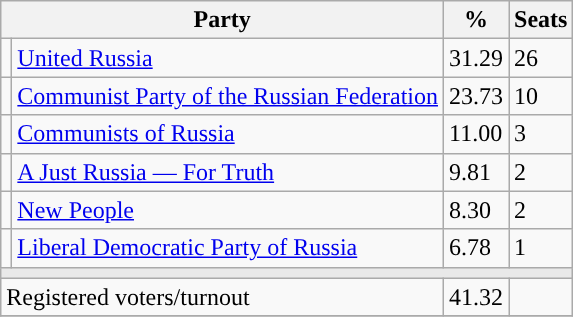<table class="wikitable">
<tr>
<th colspan=2>Party</th>
<th>%</th>
<th>Seats</th>
</tr>
<tr>
<td style="background:"></td>
<td><a href='#'>United Russia</a></td>
<td>31.29</td>
<td>26</td>
</tr>
<tr>
<td style="background:"></td>
<td><a href='#'>Communist Party of the Russian Federation</a></td>
<td>23.73</td>
<td>10</td>
</tr>
<tr>
<td style="background:"></td>
<td><a href='#'>Communists of Russia</a></td>
<td>11.00</td>
<td>3</td>
</tr>
<tr>
<td style="background:"></td>
<td><a href='#'>A Just Russia — For Truth</a></td>
<td>9.81</td>
<td>2</td>
</tr>
<tr>
<td style="background:"></td>
<td><a href='#'>New People</a></td>
<td>8.30</td>
<td>2</td>
</tr>
<tr>
<td style="background:"></td>
<td><a href='#'>Liberal Democratic Party of Russia</a></td>
<td>6.78</td>
<td>1</td>
</tr>
<tr>
<td colspan=4 style="background:#E9E9E9;"></td>
</tr>
<tr>
<td align=left colspan=2>Registered voters/turnout</td>
<td>41.32</td>
<td></td>
</tr>
<tr>
</tr>
</table>
